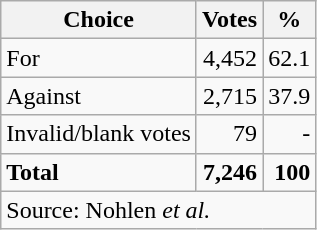<table class=wikitable style=text-align:right>
<tr>
<th>Choice</th>
<th>Votes</th>
<th>%</th>
</tr>
<tr>
<td align=left>For</td>
<td>4,452</td>
<td>62.1</td>
</tr>
<tr>
<td align=left>Against</td>
<td>2,715</td>
<td>37.9</td>
</tr>
<tr>
<td align=left>Invalid/blank votes</td>
<td>79</td>
<td>-</td>
</tr>
<tr>
<td align=left><strong>Total</strong></td>
<td><strong>7,246</strong></td>
<td><strong>100</strong></td>
</tr>
<tr>
<td colspan=3 align=left>Source: Nohlen <em>et al.</em></td>
</tr>
</table>
